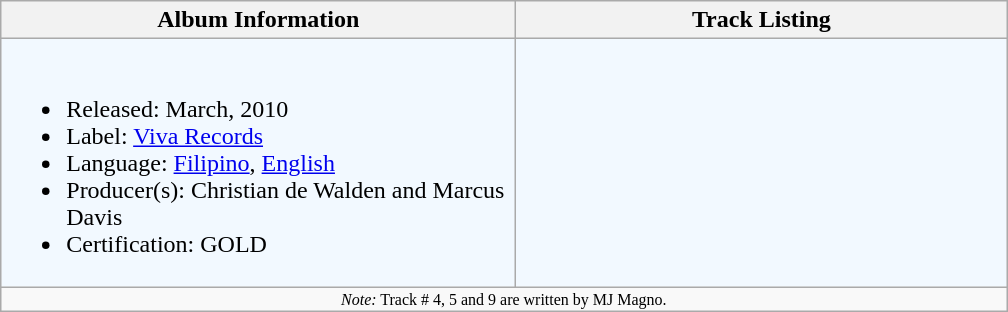<table class="wikitable">
<tr>
<th style="width:21em;">Album Information</th>
<th align="left" style="width:20em;">Track Listing</th>
</tr>
<tr bgcolor="#F2F9FF">
<td><br><ul><li>Released: March, 2010</li><li>Label: <a href='#'>Viva Records</a></li><li>Language: <a href='#'>Filipino</a>, <a href='#'>English</a></li><li>Producer(s): Christian de Walden and Marcus Davis</li><li>Certification: GOLD</li></ul></td>
<td></td>
</tr>
<tr>
<td colspan="3" style="font-size:8pt" align=center><em>Note:</em> Track # 4, 5 and 9 are written by MJ Magno.</td>
</tr>
</table>
